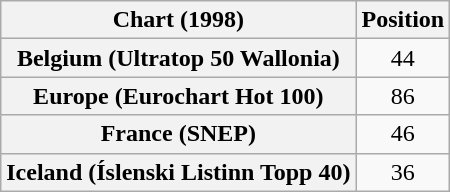<table class="wikitable sortable plainrowheaders" style="text-align:center">
<tr>
<th>Chart (1998)</th>
<th>Position</th>
</tr>
<tr>
<th scope="row">Belgium (Ultratop 50 Wallonia)</th>
<td>44</td>
</tr>
<tr>
<th scope="row">Europe (Eurochart Hot 100)</th>
<td>86</td>
</tr>
<tr>
<th scope="row">France (SNEP)</th>
<td>46</td>
</tr>
<tr>
<th scope="row">Iceland (Íslenski Listinn Topp 40)</th>
<td>36</td>
</tr>
</table>
